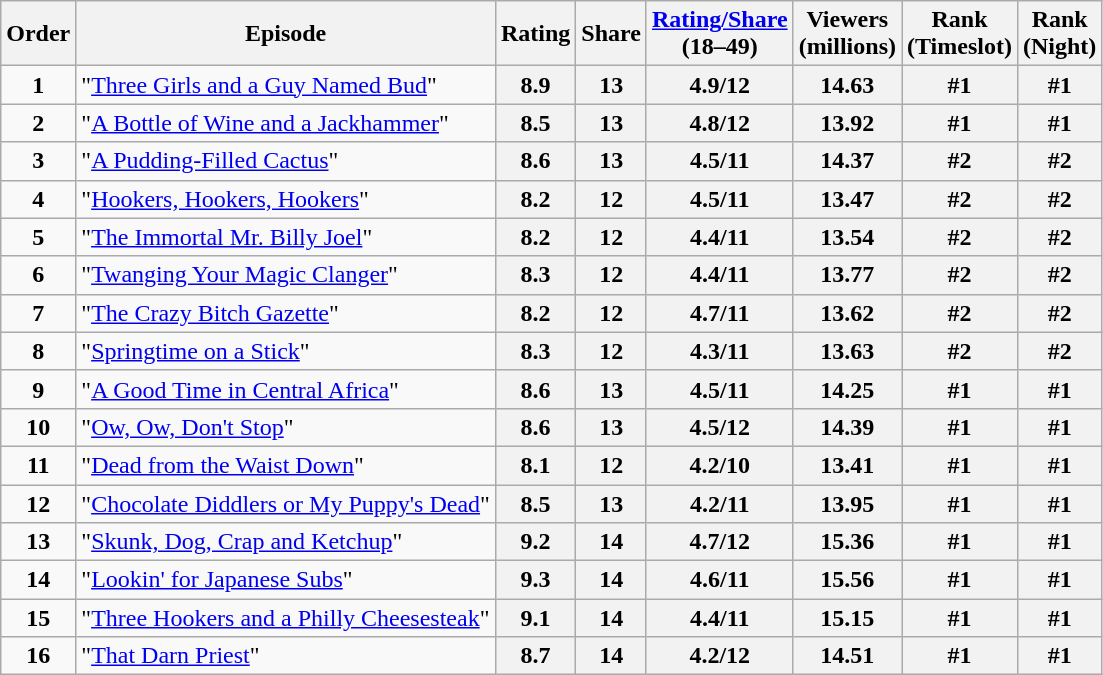<table class="wikitable sortable">
<tr>
<th>Order</th>
<th>Episode</th>
<th>Rating</th>
<th>Share</th>
<th><a href='#'>Rating/Share</a><br>(18–49)</th>
<th>Viewers<br>(millions)</th>
<th>Rank<br>(Timeslot)</th>
<th>Rank<br>(Night)</th>
</tr>
<tr>
<td style="text-align:center"><strong>1</strong></td>
<td>"<a href='#'>Three Girls and a Guy Named Bud</a>"</td>
<th>8.9</th>
<th>13</th>
<th>4.9/12</th>
<th>14.63</th>
<th>#1</th>
<th>#1</th>
</tr>
<tr>
<td style="text-align:center"><strong>2</strong></td>
<td>"<a href='#'>A Bottle of Wine and a Jackhammer</a>"</td>
<th>8.5</th>
<th>13</th>
<th>4.8/12</th>
<th>13.92</th>
<th>#1</th>
<th>#1</th>
</tr>
<tr>
<td style="text-align:center"><strong>3</strong></td>
<td>"<a href='#'>A Pudding-Filled Cactus</a>"</td>
<th>8.6</th>
<th>13</th>
<th>4.5/11</th>
<th>14.37</th>
<th>#2</th>
<th>#2</th>
</tr>
<tr>
<td style="text-align:center"><strong>4</strong></td>
<td>"<a href='#'>Hookers, Hookers, Hookers</a>"</td>
<th>8.2</th>
<th>12</th>
<th>4.5/11</th>
<th>13.47</th>
<th>#2</th>
<th>#2</th>
</tr>
<tr>
<td style="text-align:center"><strong>5</strong></td>
<td>"<a href='#'>The Immortal Mr. Billy Joel</a>"</td>
<th>8.2</th>
<th>12</th>
<th>4.4/11</th>
<th>13.54</th>
<th>#2</th>
<th>#2</th>
</tr>
<tr>
<td style="text-align:center"><strong>6</strong></td>
<td>"<a href='#'>Twanging Your Magic Clanger</a>"</td>
<th>8.3</th>
<th>12</th>
<th>4.4/11</th>
<th>13.77</th>
<th>#2</th>
<th>#2</th>
</tr>
<tr>
<td style="text-align:center"><strong>7</strong></td>
<td>"<a href='#'>The Crazy Bitch Gazette</a>"</td>
<th>8.2</th>
<th>12</th>
<th>4.7/11</th>
<th>13.62</th>
<th>#2</th>
<th>#2</th>
</tr>
<tr>
<td style="text-align:center"><strong>8</strong></td>
<td>"<a href='#'>Springtime on a Stick</a>"</td>
<th>8.3</th>
<th>12</th>
<th>4.3/11</th>
<th>13.63</th>
<th>#2</th>
<th>#2</th>
</tr>
<tr>
<td style="text-align:center"><strong>9</strong></td>
<td>"<a href='#'>A Good Time in Central Africa</a>"</td>
<th>8.6</th>
<th>13</th>
<th>4.5/11</th>
<th>14.25</th>
<th>#1</th>
<th>#1</th>
</tr>
<tr>
<td style="text-align:center"><strong>10</strong></td>
<td>"<a href='#'>Ow, Ow, Don't Stop</a>"</td>
<th>8.6</th>
<th>13</th>
<th>4.5/12</th>
<th>14.39</th>
<th>#1</th>
<th>#1</th>
</tr>
<tr>
<td style="text-align:center"><strong>11</strong></td>
<td>"<a href='#'>Dead from the Waist Down</a>"</td>
<th>8.1</th>
<th>12</th>
<th>4.2/10</th>
<th>13.41</th>
<th>#1</th>
<th>#1</th>
</tr>
<tr>
<td style="text-align:center"><strong>12</strong></td>
<td>"<a href='#'>Chocolate Diddlers or My Puppy's Dead</a>"</td>
<th>8.5</th>
<th>13</th>
<th>4.2/11</th>
<th>13.95</th>
<th>#1</th>
<th>#1</th>
</tr>
<tr>
<td style="text-align:center"><strong>13</strong></td>
<td>"<a href='#'>Skunk, Dog, Crap and Ketchup</a>"</td>
<th>9.2</th>
<th>14</th>
<th>4.7/12</th>
<th>15.36</th>
<th>#1</th>
<th>#1</th>
</tr>
<tr>
<td style="text-align:center"><strong>14</strong></td>
<td>"<a href='#'>Lookin' for Japanese Subs</a>"</td>
<th>9.3</th>
<th>14</th>
<th>4.6/11</th>
<th>15.56</th>
<th>#1</th>
<th>#1</th>
</tr>
<tr>
<td style="text-align:center"><strong>15</strong></td>
<td>"<a href='#'>Three Hookers and a Philly Cheesesteak</a>"</td>
<th>9.1</th>
<th>14</th>
<th>4.4/11</th>
<th>15.15</th>
<th>#1</th>
<th>#1</th>
</tr>
<tr>
<td style="text-align:center"><strong>16</strong></td>
<td>"<a href='#'>That Darn Priest</a>"</td>
<th>8.7</th>
<th>14</th>
<th>4.2/12</th>
<th>14.51</th>
<th>#1</th>
<th>#1</th>
</tr>
</table>
